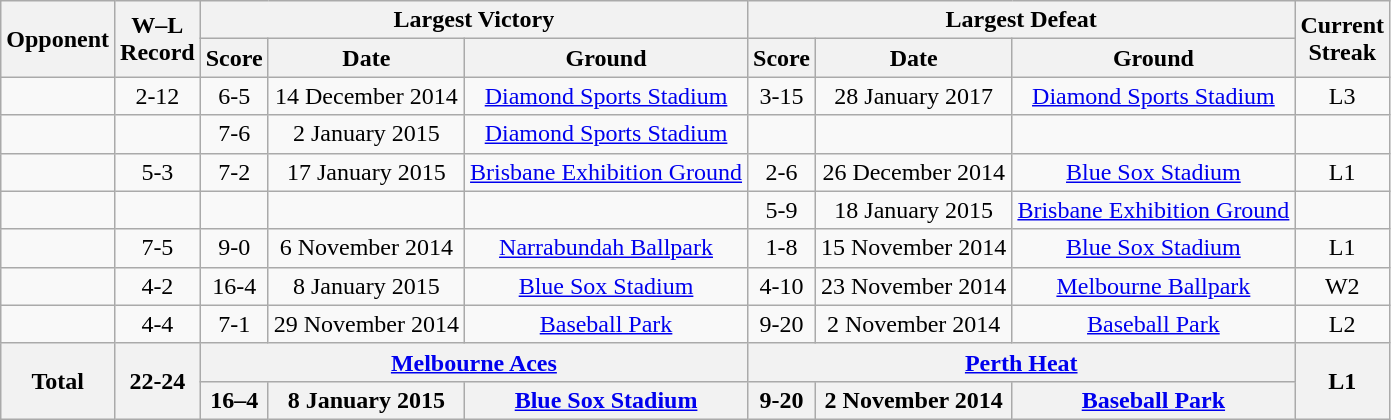<table class="wikitable" style="text-align:center">
<tr>
<th rowspan=2>Opponent</th>
<th rowspan=2>W–L<br>Record</th>
<th colspan=3>Largest Victory</th>
<th colspan=3>Largest Defeat</th>
<th rowspan=2>Current<br>Streak</th>
</tr>
<tr>
<th>Score</th>
<th>Date</th>
<th>Ground</th>
<th>Score</th>
<th>Date</th>
<th>Ground</th>
</tr>
<tr>
<td align=left></td>
<td>2-12</td>
<td>6-5</td>
<td>14 December 2014</td>
<td><a href='#'>Diamond Sports Stadium</a></td>
<td>3-15</td>
<td>28 January 2017</td>
<td><a href='#'>Diamond Sports Stadium</a></td>
<td>L3</td>
</tr>
<tr>
<td></td>
<td></td>
<td>7-6</td>
<td>2 January 2015</td>
<td><a href='#'>Diamond Sports Stadium</a></td>
<td></td>
<td></td>
<td></td>
<td></td>
</tr>
<tr>
<td align=left></td>
<td>5-3</td>
<td>7-2</td>
<td>17 January 2015</td>
<td><a href='#'>Brisbane Exhibition Ground</a></td>
<td>2-6</td>
<td>26 December 2014</td>
<td><a href='#'>Blue Sox Stadium</a></td>
<td>L1</td>
</tr>
<tr>
<td></td>
<td></td>
<td></td>
<td></td>
<td></td>
<td>5-9</td>
<td>18 January 2015</td>
<td><a href='#'>Brisbane Exhibition Ground</a></td>
<td></td>
</tr>
<tr>
<td align=left></td>
<td>7-5</td>
<td>9-0</td>
<td>6 November 2014</td>
<td><a href='#'>Narrabundah Ballpark</a></td>
<td>1-8</td>
<td>15 November 2014</td>
<td><a href='#'>Blue Sox Stadium</a></td>
<td>L1</td>
</tr>
<tr>
<td align=left></td>
<td>4-2</td>
<td>16-4</td>
<td>8 January 2015</td>
<td><a href='#'>Blue Sox Stadium</a></td>
<td>4-10</td>
<td>23 November 2014</td>
<td><a href='#'>Melbourne Ballpark</a></td>
<td>W2</td>
</tr>
<tr>
<td align=left></td>
<td>4-4</td>
<td>7-1</td>
<td>29 November 2014</td>
<td><a href='#'>Baseball Park</a></td>
<td>9-20</td>
<td>2 November 2014</td>
<td><a href='#'>Baseball Park</a></td>
<td>L2</td>
</tr>
<tr>
<th rowspan=2 align=left>Total</th>
<th rowspan=2>22-24</th>
<th colspan=3><a href='#'>Melbourne Aces</a></th>
<th colspan=3><a href='#'>Perth Heat</a></th>
<th rowspan=2>L1</th>
</tr>
<tr>
<th>16–4</th>
<th>8 January 2015</th>
<th><a href='#'>Blue Sox Stadium</a></th>
<th>9-20</th>
<th>2 November 2014</th>
<th><a href='#'>Baseball Park</a></th>
</tr>
</table>
